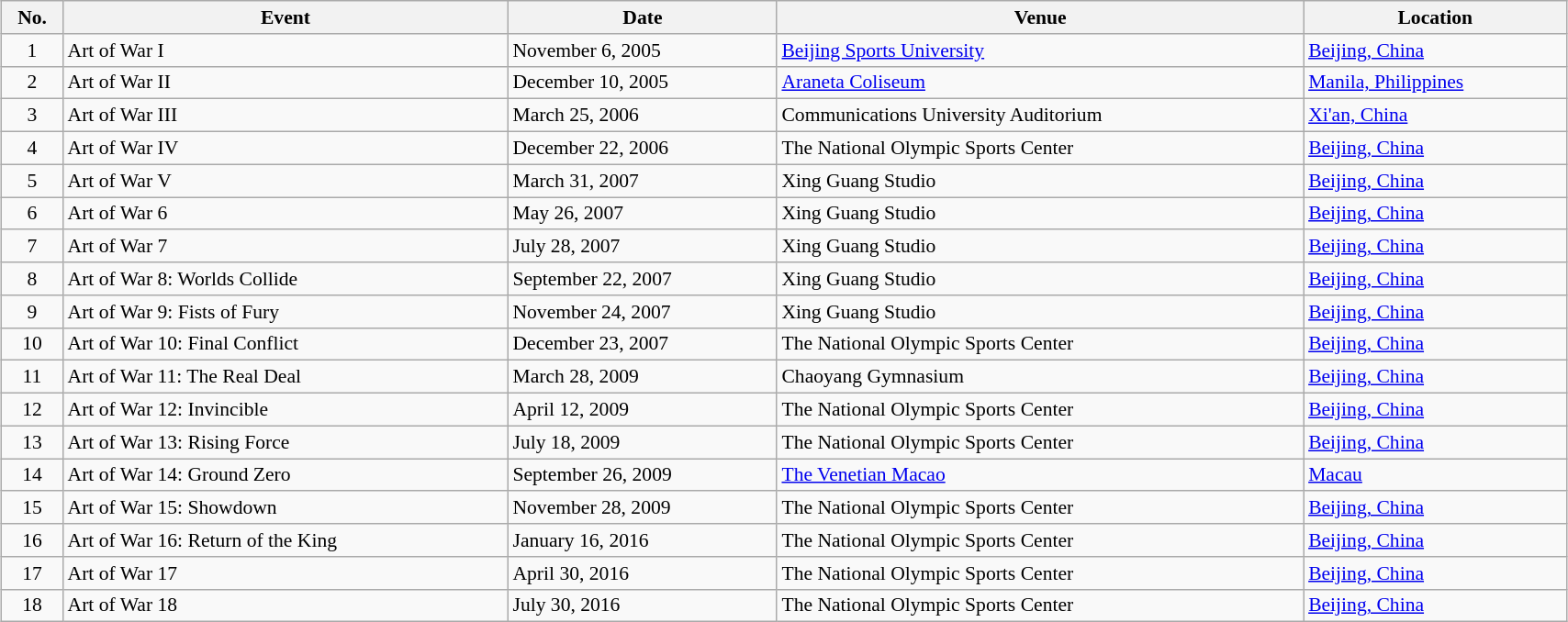<table class="wikitable sortable" style="width:90%; margin:auto; font-size:90%;">
<tr>
<th>No.</th>
<th>Event</th>
<th>Date</th>
<th>Venue</th>
<th>Location</th>
</tr>
<tr>
<td style="text-align:center">1</td>
<td>Art of War I</td>
<td>November 6, 2005</td>
<td><a href='#'>Beijing Sports University</a></td>
<td> <a href='#'>Beijing, China</a></td>
</tr>
<tr>
<td style="text-align:center">2</td>
<td>Art of War II</td>
<td>December 10, 2005</td>
<td><a href='#'>Araneta Coliseum</a></td>
<td> <a href='#'>Manila, Philippines</a></td>
</tr>
<tr>
<td style="text-align:center">3</td>
<td>Art of War III</td>
<td>March 25, 2006</td>
<td>Communications University Auditorium</td>
<td> <a href='#'>Xi'an, China</a></td>
</tr>
<tr>
<td style="text-align:center">4</td>
<td>Art of War IV</td>
<td>December 22, 2006</td>
<td>The National Olympic Sports Center</td>
<td> <a href='#'>Beijing, China</a></td>
</tr>
<tr>
<td style="text-align:center">5</td>
<td>Art of War V</td>
<td>March 31, 2007</td>
<td>Xing Guang Studio</td>
<td> <a href='#'>Beijing, China</a></td>
</tr>
<tr>
<td style="text-align:center">6</td>
<td>Art of War 6</td>
<td>May 26, 2007</td>
<td>Xing Guang Studio</td>
<td> <a href='#'>Beijing, China</a></td>
</tr>
<tr>
<td style="text-align:center">7</td>
<td>Art of War 7</td>
<td>July 28, 2007</td>
<td>Xing Guang Studio</td>
<td> <a href='#'>Beijing, China</a></td>
</tr>
<tr>
<td style="text-align:center">8</td>
<td>Art of War 8: Worlds Collide</td>
<td>September 22, 2007</td>
<td>Xing Guang Studio</td>
<td> <a href='#'>Beijing, China</a></td>
</tr>
<tr>
<td style="text-align:center">9</td>
<td>Art of War 9: Fists of Fury</td>
<td>November 24, 2007</td>
<td>Xing Guang Studio</td>
<td> <a href='#'>Beijing, China</a></td>
</tr>
<tr>
<td style="text-align:center">10</td>
<td>Art of War 10: Final Conflict</td>
<td>December 23, 2007</td>
<td>The National Olympic Sports Center</td>
<td> <a href='#'>Beijing, China</a></td>
</tr>
<tr>
<td style="text-align:center">11</td>
<td>Art of War 11: The Real Deal</td>
<td>March 28, 2009</td>
<td>Chaoyang Gymnasium</td>
<td> <a href='#'>Beijing, China</a></td>
</tr>
<tr>
<td style="text-align:center">12</td>
<td>Art of War 12: Invincible</td>
<td>April 12, 2009</td>
<td>The National Olympic Sports Center</td>
<td> <a href='#'>Beijing, China</a></td>
</tr>
<tr>
<td style="text-align:center">13</td>
<td>Art of War 13: Rising Force</td>
<td>July 18, 2009</td>
<td>The National Olympic Sports Center</td>
<td> <a href='#'>Beijing, China</a></td>
</tr>
<tr>
<td style="text-align:center">14</td>
<td>Art of War 14: Ground Zero</td>
<td>September 26, 2009</td>
<td><a href='#'>The Venetian Macao</a></td>
<td> <a href='#'>Macau</a></td>
</tr>
<tr>
<td style="text-align:center">15</td>
<td>Art of War 15: Showdown</td>
<td>November 28, 2009</td>
<td>The National Olympic Sports Center</td>
<td> <a href='#'>Beijing, China</a></td>
</tr>
<tr>
<td style="text-align:center">16</td>
<td>Art of War 16: Return of the King</td>
<td>January 16, 2016</td>
<td>The National Olympic Sports Center</td>
<td> <a href='#'>Beijing, China</a></td>
</tr>
<tr>
<td style="text-align:center">17</td>
<td>Art of War 17</td>
<td>April 30, 2016</td>
<td>The National Olympic Sports Center</td>
<td> <a href='#'>Beijing, China</a></td>
</tr>
<tr>
<td style="text-align:center">18</td>
<td>Art of War 18</td>
<td>July 30, 2016</td>
<td>The National Olympic Sports Center</td>
<td> <a href='#'>Beijing, China</a></td>
</tr>
</table>
